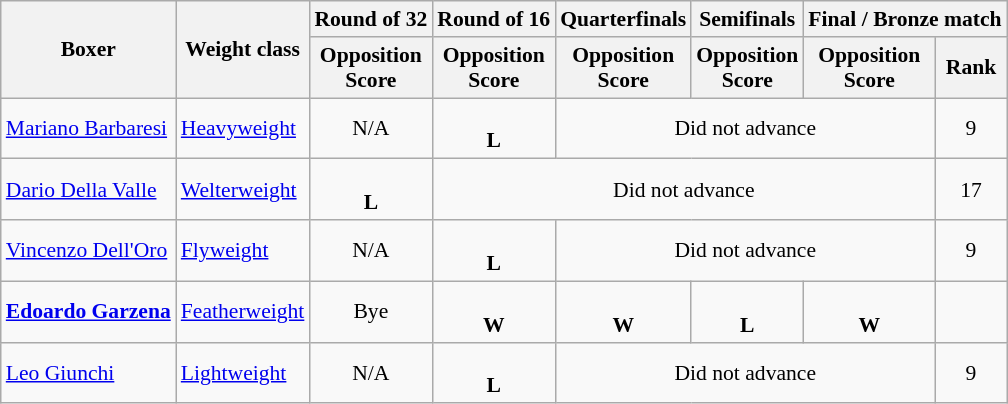<table class=wikitable style="font-size:90%">
<tr>
<th rowspan="2">Boxer</th>
<th rowspan="2">Weight class</th>
<th>Round of 32</th>
<th>Round of 16</th>
<th>Quarterfinals</th>
<th>Semifinals</th>
<th colspan="2">Final / Bronze match</th>
</tr>
<tr>
<th>Opposition<br>Score</th>
<th>Opposition<br>Score</th>
<th>Opposition<br>Score</th>
<th>Opposition<br>Score</th>
<th>Opposition<br>Score</th>
<th>Rank</th>
</tr>
<tr>
<td><a href='#'>Mariano Barbaresi</a></td>
<td><a href='#'>Heavyweight</a></td>
<td align=center>N/A</td>
<td align=center> <br> <strong>L</strong></td>
<td align=center colspan=3>Did not advance</td>
<td align=center>9</td>
</tr>
<tr>
<td><a href='#'>Dario Della Valle</a></td>
<td><a href='#'>Welterweight</a></td>
<td align=center> <br> <strong>L</strong></td>
<td align=center colspan=4>Did not advance</td>
<td align=center>17</td>
</tr>
<tr>
<td><a href='#'>Vincenzo Dell'Oro</a></td>
<td><a href='#'>Flyweight</a></td>
<td align=center>N/A</td>
<td align=center> <br> <strong>L</strong></td>
<td align=center colspan=3>Did not advance</td>
<td align=center>9</td>
</tr>
<tr>
<td><strong><a href='#'>Edoardo Garzena</a></strong></td>
<td><a href='#'>Featherweight</a></td>
<td align=center>Bye</td>
<td align=center> <br> <strong>W</strong></td>
<td align=center> <br> <strong>W</strong></td>
<td align=center> <br> <strong>L</strong></td>
<td align=center> <br> <strong>W</strong></td>
<td align=center></td>
</tr>
<tr>
<td><a href='#'>Leo Giunchi</a></td>
<td><a href='#'>Lightweight</a></td>
<td align=center>N/A</td>
<td align=center> <br> <strong>L</strong></td>
<td align=center colspan=3>Did not advance</td>
<td align=center>9</td>
</tr>
</table>
